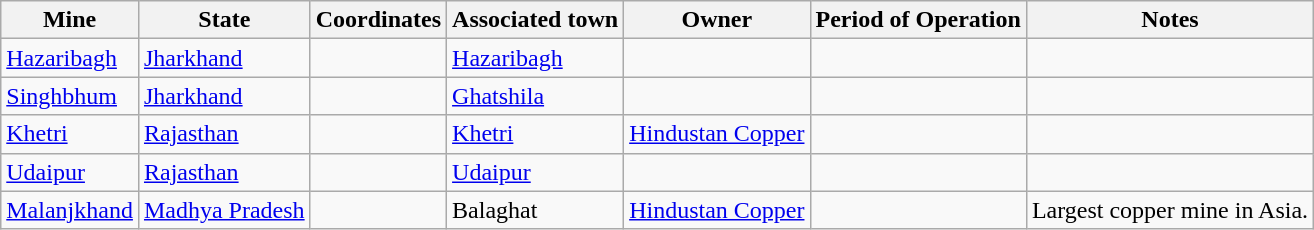<table class="sortable wikitable">
<tr>
<th scope="col">Mine</th>
<th scope="col">State</th>
<th scope="col">Coordinates</th>
<th scope="col">Associated town</th>
<th scope="col">Owner</th>
<th scope="col">Period of Operation</th>
<th scope="col">Notes</th>
</tr>
<tr>
<td><a href='#'>Hazaribagh</a></td>
<td><a href='#'>Jharkhand</a></td>
<td></td>
<td><a href='#'>Hazaribagh</a></td>
<td></td>
<td></td>
<td></td>
</tr>
<tr>
<td><a href='#'>Singhbhum</a></td>
<td><a href='#'>Jharkhand</a></td>
<td></td>
<td><a href='#'>Ghatshila</a></td>
<td></td>
<td></td>
<td></td>
</tr>
<tr>
<td><a href='#'>Khetri</a></td>
<td><a href='#'>Rajasthan</a></td>
<td></td>
<td><a href='#'>Khetri</a></td>
<td><a href='#'>Hindustan Copper</a></td>
<td></td>
<td></td>
</tr>
<tr>
<td><a href='#'>Udaipur</a></td>
<td><a href='#'>Rajasthan</a></td>
<td></td>
<td><a href='#'>Udaipur</a></td>
<td></td>
<td></td>
<td></td>
</tr>
<tr>
<td><a href='#'>Malanjkhand</a></td>
<td><a href='#'>Madhya Pradesh</a></td>
<td></td>
<td>Balaghat</td>
<td><a href='#'>Hindustan Copper</a></td>
<td></td>
<td>Largest copper mine in Asia.</td>
</tr>
</table>
